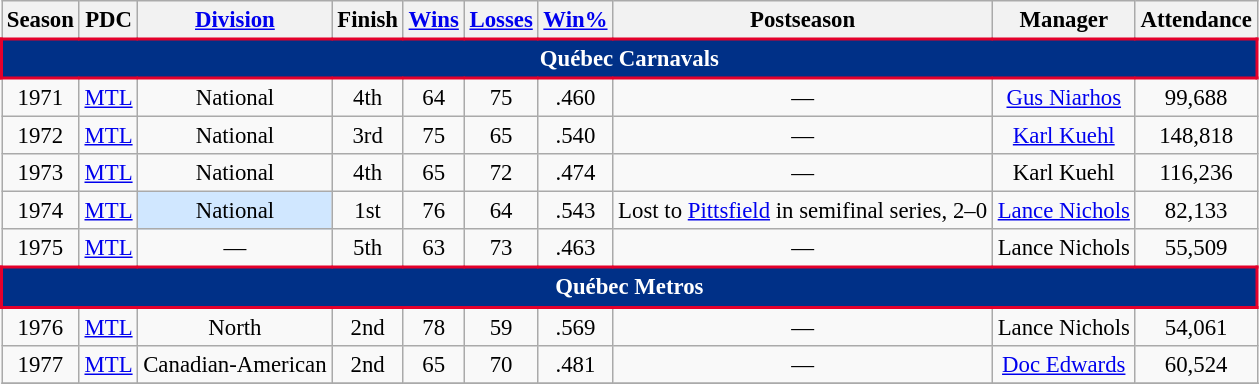<table class="wikitable" style="text-align:center; font-size:95%">
<tr>
<th scope="col">Season</th>
<th scope="col">PDC</th>
<th scope="col"><a href='#'>Division</a></th>
<th scope="col">Finish</th>
<th scope="col"><a href='#'>Wins</a></th>
<th scope="col"><a href='#'>Losses</a></th>
<th scope="col"><a href='#'>Win%</a></th>
<th scope="col">Postseason</th>
<th scope="col">Manager</th>
<th scope="col">Attendance</th>
</tr>
<tr>
<td align="center" colspan="11" style="background: #003087; color: white; border:2px solid #E4002B"><strong>Québec Carnavals</strong></td>
</tr>
<tr>
<td>1971</td>
<td><a href='#'>MTL</a></td>
<td>National</td>
<td>4th</td>
<td>64</td>
<td>75</td>
<td>.460</td>
<td>—</td>
<td><a href='#'>Gus Niarhos</a></td>
<td>99,688</td>
</tr>
<tr>
<td>1972</td>
<td><a href='#'>MTL</a></td>
<td>National</td>
<td>3rd</td>
<td>75</td>
<td>65</td>
<td>.540</td>
<td>—</td>
<td><a href='#'>Karl Kuehl</a></td>
<td>148,818</td>
</tr>
<tr>
<td>1973</td>
<td><a href='#'>MTL</a></td>
<td>National</td>
<td>4th</td>
<td>65</td>
<td>72</td>
<td>.474</td>
<td>—</td>
<td>Karl Kuehl</td>
<td>116,236</td>
</tr>
<tr>
<td>1974</td>
<td><a href='#'>MTL</a></td>
<td bgcolor="#D0E7FF">National</td>
<td>1st</td>
<td>76</td>
<td>64</td>
<td>.543</td>
<td>Lost to <a href='#'>Pittsfield</a> in semifinal series, 2–0</td>
<td><a href='#'>Lance Nichols</a></td>
<td>82,133</td>
</tr>
<tr>
<td>1975</td>
<td><a href='#'>MTL</a></td>
<td>—</td>
<td>5th</td>
<td>63</td>
<td>73</td>
<td>.463</td>
<td>—</td>
<td>Lance Nichols</td>
<td>55,509</td>
</tr>
<tr>
<td align="center" colspan="11" style="background: #003087; color: white; border:2px solid #E4002B"><strong>Québec Metros</strong></td>
</tr>
<tr>
<td>1976</td>
<td><a href='#'>MTL</a></td>
<td>North</td>
<td>2nd</td>
<td>78</td>
<td>59</td>
<td>.569</td>
<td>—</td>
<td>Lance Nichols</td>
<td>54,061</td>
</tr>
<tr>
<td>1977</td>
<td><a href='#'>MTL</a></td>
<td>Canadian-American</td>
<td>2nd</td>
<td>65</td>
<td>70</td>
<td>.481</td>
<td>—</td>
<td><a href='#'>Doc Edwards</a></td>
<td>60,524</td>
</tr>
<tr>
</tr>
</table>
